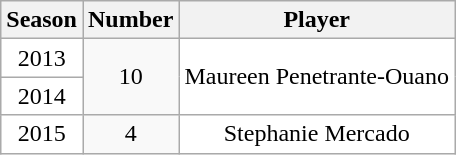<table class=wikitable style="text-align:center;">
<tr>
<th>Season</th>
<th>Number</th>
<th>Player</th>
</tr>
<tr>
<td style="background:white;">2013</td>
<td rowspan="2">10</td>
<td style="background:white;" rowspan="2">Maureen Penetrante-Ouano</td>
</tr>
<tr>
<td style="background:white;">2014</td>
</tr>
<tr>
<td style="background:white;">2015</td>
<td>4</td>
<td style="background:white;">Stephanie Mercado</td>
</tr>
</table>
